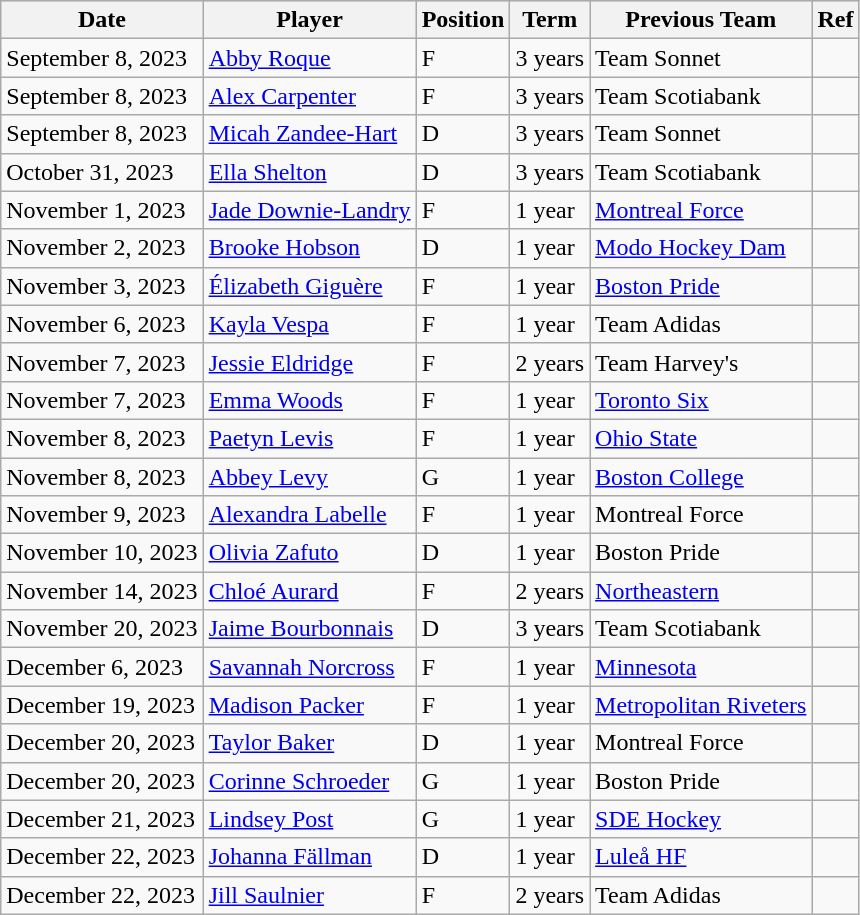<table class="wikitable">
<tr style="text-align:center; background:#ddd;">
<th>Date</th>
<th>Player</th>
<th>Position</th>
<th>Term</th>
<th>Previous Team</th>
<th>Ref</th>
</tr>
<tr>
<td>September 8, 2023</td>
<td><a href='#'>Abby Roque</a></td>
<td>F</td>
<td>3 years</td>
<td>Team Sonnet</td>
<td></td>
</tr>
<tr>
<td>September 8, 2023</td>
<td><a href='#'>Alex Carpenter</a></td>
<td>F</td>
<td>3 years</td>
<td>Team Scotiabank</td>
<td></td>
</tr>
<tr>
<td>September 8, 2023</td>
<td><a href='#'>Micah Zandee-Hart</a></td>
<td>D</td>
<td>3 years</td>
<td>Team Sonnet</td>
<td></td>
</tr>
<tr>
<td>October 31, 2023</td>
<td><a href='#'>Ella Shelton</a></td>
<td>D</td>
<td>3 years</td>
<td>Team Scotiabank</td>
<td></td>
</tr>
<tr>
<td>November 1, 2023</td>
<td><a href='#'>Jade Downie-Landry</a></td>
<td>F</td>
<td>1 year</td>
<td><a href='#'>Montreal Force</a></td>
<td></td>
</tr>
<tr>
<td>November 2, 2023</td>
<td><a href='#'>Brooke Hobson</a></td>
<td>D</td>
<td>1 year</td>
<td><a href='#'>Modo Hockey Dam</a></td>
<td></td>
</tr>
<tr>
<td>November 3, 2023</td>
<td><a href='#'>Élizabeth Giguère</a></td>
<td>F</td>
<td>1 year</td>
<td><a href='#'>Boston Pride</a></td>
<td></td>
</tr>
<tr>
<td>November 6, 2023</td>
<td><a href='#'>Kayla Vespa</a></td>
<td>F</td>
<td>1 year</td>
<td>Team Adidas</td>
<td></td>
</tr>
<tr>
<td>November 7, 2023</td>
<td><a href='#'>Jessie Eldridge</a></td>
<td>F</td>
<td>2 years</td>
<td>Team Harvey's</td>
<td></td>
</tr>
<tr>
<td>November 7, 2023</td>
<td><a href='#'>Emma Woods</a></td>
<td>F</td>
<td>1 year</td>
<td><a href='#'>Toronto Six</a></td>
<td></td>
</tr>
<tr>
<td>November 8, 2023</td>
<td><a href='#'>Paetyn Levis</a></td>
<td>F</td>
<td>1 year</td>
<td><a href='#'>Ohio State</a></td>
<td></td>
</tr>
<tr>
<td>November 8, 2023</td>
<td><a href='#'>Abbey Levy</a></td>
<td>G</td>
<td>1 year</td>
<td><a href='#'>Boston College</a></td>
<td></td>
</tr>
<tr>
<td>November 9, 2023</td>
<td><a href='#'>Alexandra Labelle</a></td>
<td>F</td>
<td>1 year</td>
<td>Montreal Force</td>
<td></td>
</tr>
<tr>
<td>November 10, 2023</td>
<td><a href='#'>Olivia Zafuto</a></td>
<td>D</td>
<td>1 year</td>
<td>Boston Pride</td>
<td></td>
</tr>
<tr>
<td>November 14, 2023</td>
<td><a href='#'>Chloé Aurard</a></td>
<td>F</td>
<td>2 years</td>
<td><a href='#'>Northeastern</a></td>
<td></td>
</tr>
<tr>
<td>November 20, 2023</td>
<td><a href='#'>Jaime Bourbonnais</a></td>
<td>D</td>
<td>3 years</td>
<td>Team Scotiabank</td>
<td></td>
</tr>
<tr>
<td>December 6, 2023</td>
<td><a href='#'>Savannah Norcross</a></td>
<td>F</td>
<td>1 year</td>
<td><a href='#'>Minnesota</a></td>
<td></td>
</tr>
<tr>
<td>December 19, 2023</td>
<td><a href='#'>Madison Packer</a></td>
<td>F</td>
<td>1 year</td>
<td><a href='#'>Metropolitan Riveters</a></td>
<td></td>
</tr>
<tr>
<td>December 20, 2023</td>
<td><a href='#'>Taylor Baker</a></td>
<td>D</td>
<td>1 year</td>
<td>Montreal Force</td>
<td></td>
</tr>
<tr>
<td>December 20, 2023</td>
<td><a href='#'>Corinne Schroeder</a></td>
<td>G</td>
<td>1 year</td>
<td>Boston Pride</td>
<td></td>
</tr>
<tr>
<td>December 21, 2023</td>
<td><a href='#'>Lindsey Post</a></td>
<td>G</td>
<td>1 year</td>
<td><a href='#'>SDE Hockey</a></td>
<td></td>
</tr>
<tr>
<td>December 22, 2023</td>
<td><a href='#'>Johanna Fällman</a></td>
<td>D</td>
<td>1 year</td>
<td><a href='#'>Luleå HF</a></td>
<td></td>
</tr>
<tr>
<td>December 22, 2023</td>
<td><a href='#'>Jill Saulnier</a></td>
<td>F</td>
<td>2 years</td>
<td>Team Adidas</td>
<td></td>
</tr>
</table>
